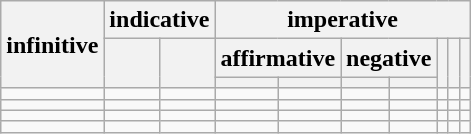<table class="wikitable">
<tr>
<th rowspan="3">infinitive</th>
<th colspan="2">indicative</th>
<th colspan="7">imperative</th>
</tr>
<tr>
<th rowspan="2"></th>
<th rowspan="2"></th>
<th colspan="2">affirmative</th>
<th colspan="2">negative</th>
<th rowspan="2"></th>
<th rowspan="2"></th>
<th rowspan="2"></th>
</tr>
<tr>
<th></th>
<th></th>
<th></th>
<th></th>
</tr>
<tr>
<td></td>
<td></td>
<td></td>
<td></td>
<td></td>
<td></td>
<td></td>
<td></td>
<td></td>
<td></td>
</tr>
<tr>
<td></td>
<td></td>
<td></td>
<td></td>
<td></td>
<td></td>
<td></td>
<td></td>
<td></td>
<td></td>
</tr>
<tr>
<td></td>
<td></td>
<td></td>
<td></td>
<td></td>
<td></td>
<td></td>
<td></td>
<td></td>
<td></td>
</tr>
<tr>
<td></td>
<td></td>
<td></td>
<td></td>
<td></td>
<td></td>
<td></td>
<td></td>
<td></td>
<td></td>
</tr>
</table>
